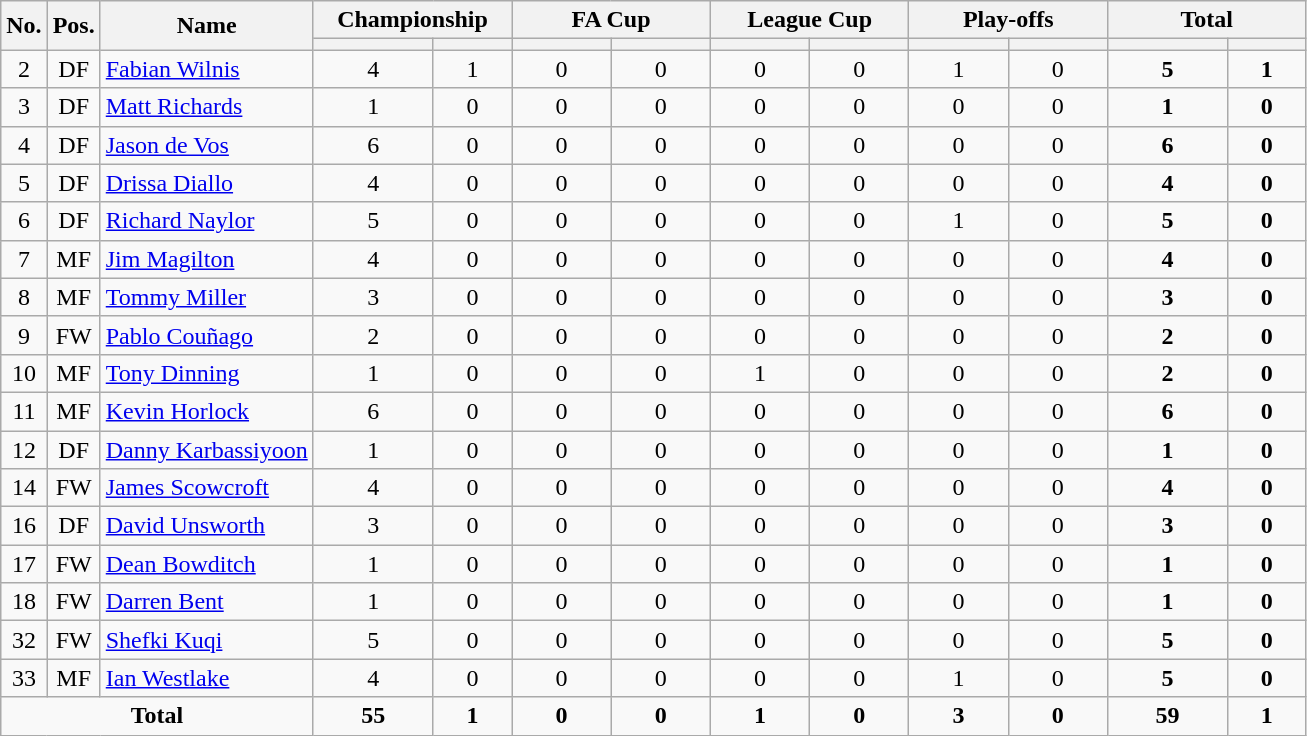<table class="wikitable sortable" style="text-align: center;">
<tr>
<th rowspan="2">No.</th>
<th rowspan="2">Pos.</th>
<th rowspan="2">Name</th>
<th colspan="2" width=125>Championship</th>
<th colspan="2" width=125>FA Cup</th>
<th colspan="2" width=125>League Cup</th>
<th colspan="2" width=125>Play-offs</th>
<th colspan="2" width=125>Total</th>
</tr>
<tr>
<th></th>
<th></th>
<th></th>
<th></th>
<th></th>
<th></th>
<th></th>
<th></th>
<th></th>
<th></th>
</tr>
<tr>
<td>2</td>
<td>DF</td>
<td align="left"> <a href='#'>Fabian Wilnis</a></td>
<td>4</td>
<td>1</td>
<td>0</td>
<td>0</td>
<td>0</td>
<td>0</td>
<td>1</td>
<td>0</td>
<td><strong>5</strong></td>
<td><strong>1</strong></td>
</tr>
<tr>
<td>3</td>
<td>DF</td>
<td align="left"> <a href='#'>Matt Richards</a></td>
<td>1</td>
<td>0</td>
<td>0</td>
<td>0</td>
<td>0</td>
<td>0</td>
<td>0</td>
<td>0</td>
<td><strong>1</strong></td>
<td><strong>0</strong></td>
</tr>
<tr>
<td>4</td>
<td>DF</td>
<td align="left"> <a href='#'>Jason de Vos</a></td>
<td>6</td>
<td>0</td>
<td>0</td>
<td>0</td>
<td>0</td>
<td>0</td>
<td>0</td>
<td>0</td>
<td><strong>6</strong></td>
<td><strong>0</strong></td>
</tr>
<tr>
<td>5</td>
<td>DF</td>
<td align="left"> <a href='#'>Drissa Diallo</a></td>
<td>4</td>
<td>0</td>
<td>0</td>
<td>0</td>
<td>0</td>
<td>0</td>
<td>0</td>
<td>0</td>
<td><strong>4</strong></td>
<td><strong>0</strong></td>
</tr>
<tr>
<td>6</td>
<td>DF</td>
<td align="left"> <a href='#'>Richard Naylor</a></td>
<td>5</td>
<td>0</td>
<td>0</td>
<td>0</td>
<td>0</td>
<td>0</td>
<td>1</td>
<td>0</td>
<td><strong>5</strong></td>
<td><strong>0</strong></td>
</tr>
<tr>
<td>7</td>
<td>MF</td>
<td align="left"> <a href='#'>Jim Magilton</a></td>
<td>4</td>
<td>0</td>
<td>0</td>
<td>0</td>
<td>0</td>
<td>0</td>
<td>0</td>
<td>0</td>
<td><strong>4</strong></td>
<td><strong>0</strong></td>
</tr>
<tr>
<td>8</td>
<td>MF</td>
<td align="left"> <a href='#'>Tommy Miller</a></td>
<td>3</td>
<td>0</td>
<td>0</td>
<td>0</td>
<td>0</td>
<td>0</td>
<td>0</td>
<td>0</td>
<td><strong>3</strong></td>
<td><strong>0</strong></td>
</tr>
<tr>
<td>9</td>
<td>FW</td>
<td align="left"> <a href='#'>Pablo Couñago</a></td>
<td>2</td>
<td>0</td>
<td>0</td>
<td>0</td>
<td>0</td>
<td>0</td>
<td>0</td>
<td>0</td>
<td><strong>2</strong></td>
<td><strong>0</strong></td>
</tr>
<tr>
<td>10</td>
<td>MF</td>
<td align="left"> <a href='#'>Tony Dinning</a></td>
<td>1</td>
<td>0</td>
<td>0</td>
<td>0</td>
<td>1</td>
<td>0</td>
<td>0</td>
<td>0</td>
<td><strong>2</strong></td>
<td><strong>0</strong></td>
</tr>
<tr>
<td>11</td>
<td>MF</td>
<td align="left"> <a href='#'>Kevin Horlock</a></td>
<td>6</td>
<td>0</td>
<td>0</td>
<td>0</td>
<td>0</td>
<td>0</td>
<td>0</td>
<td>0</td>
<td><strong>6</strong></td>
<td><strong>0</strong></td>
</tr>
<tr>
<td>12</td>
<td>DF</td>
<td align="left"> <a href='#'>Danny Karbassiyoon</a></td>
<td>1</td>
<td>0</td>
<td>0</td>
<td>0</td>
<td>0</td>
<td>0</td>
<td>0</td>
<td>0</td>
<td><strong>1</strong></td>
<td><strong>0</strong></td>
</tr>
<tr>
<td>14</td>
<td>FW</td>
<td align="left"> <a href='#'>James Scowcroft</a></td>
<td>4</td>
<td>0</td>
<td>0</td>
<td>0</td>
<td>0</td>
<td>0</td>
<td>0</td>
<td>0</td>
<td><strong>4</strong></td>
<td><strong>0</strong></td>
</tr>
<tr>
<td>16</td>
<td>DF</td>
<td align="left"> <a href='#'>David Unsworth</a></td>
<td>3</td>
<td>0</td>
<td>0</td>
<td>0</td>
<td>0</td>
<td>0</td>
<td>0</td>
<td>0</td>
<td><strong>3</strong></td>
<td><strong>0</strong></td>
</tr>
<tr>
<td>17</td>
<td>FW</td>
<td align="left"> <a href='#'>Dean Bowditch</a></td>
<td>1</td>
<td>0</td>
<td>0</td>
<td>0</td>
<td>0</td>
<td>0</td>
<td>0</td>
<td>0</td>
<td><strong>1</strong></td>
<td><strong>0</strong></td>
</tr>
<tr>
<td>18</td>
<td>FW</td>
<td align="left"> <a href='#'>Darren Bent</a></td>
<td>1</td>
<td>0</td>
<td>0</td>
<td>0</td>
<td>0</td>
<td>0</td>
<td>0</td>
<td>0</td>
<td><strong>1</strong></td>
<td><strong>0</strong></td>
</tr>
<tr>
<td>32</td>
<td>FW</td>
<td align="left"> <a href='#'>Shefki Kuqi</a></td>
<td>5</td>
<td>0</td>
<td>0</td>
<td>0</td>
<td>0</td>
<td>0</td>
<td>0</td>
<td>0</td>
<td><strong>5</strong></td>
<td><strong>0</strong></td>
</tr>
<tr>
<td>33</td>
<td>MF</td>
<td align="left"> <a href='#'>Ian Westlake</a></td>
<td>4</td>
<td>0</td>
<td>0</td>
<td>0</td>
<td>0</td>
<td>0</td>
<td>1</td>
<td>0</td>
<td><strong>5</strong></td>
<td><strong>0</strong></td>
</tr>
<tr>
<td colspan=3><strong>Total</strong></td>
<td><strong>55</strong></td>
<td><strong>1</strong></td>
<td><strong>0</strong></td>
<td><strong>0</strong></td>
<td><strong>1</strong></td>
<td><strong>0</strong></td>
<td><strong>3</strong></td>
<td><strong>0</strong></td>
<td><strong>59</strong></td>
<td><strong>1</strong></td>
</tr>
</table>
